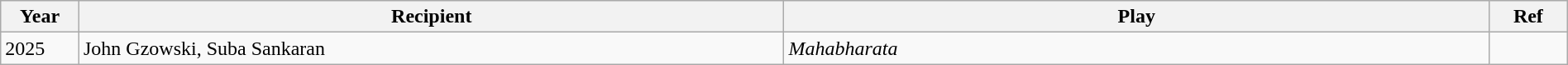<table class = "wikitable sortable" width=100%>
<tr>
<th width=5%>Year</th>
<th width=45%>Recipient</th>
<th width=45%>Play</th>
<th width=5%>Ref</th>
</tr>
<tr>
<td>2025</td>
<td>John Gzowski, Suba Sankaran</td>
<td><em>Mahabharata</em></td>
<td></td>
</tr>
</table>
